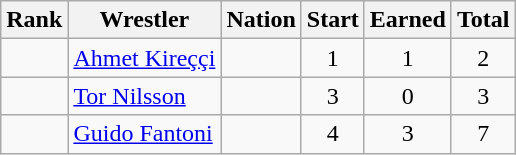<table class="wikitable sortable" style="text-align:center;">
<tr>
<th>Rank</th>
<th>Wrestler</th>
<th>Nation</th>
<th>Start</th>
<th>Earned</th>
<th>Total</th>
</tr>
<tr>
<td></td>
<td align=left><a href='#'>Ahmet Kireççi</a></td>
<td align=left></td>
<td>1</td>
<td>1</td>
<td>2</td>
</tr>
<tr>
<td></td>
<td align=left><a href='#'>Tor Nilsson</a></td>
<td align=left></td>
<td>3</td>
<td>0</td>
<td>3</td>
</tr>
<tr>
<td></td>
<td align=left><a href='#'>Guido Fantoni</a></td>
<td align=left></td>
<td>4</td>
<td>3</td>
<td>7</td>
</tr>
</table>
